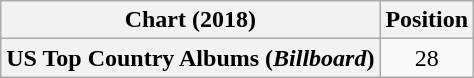<table class="wikitable plainrowheaders" style="text-align:center;">
<tr>
<th>Chart (2018)</th>
<th>Position</th>
</tr>
<tr>
<th scope="row">US Top Country Albums (<em>Billboard</em>)</th>
<td>28</td>
</tr>
</table>
